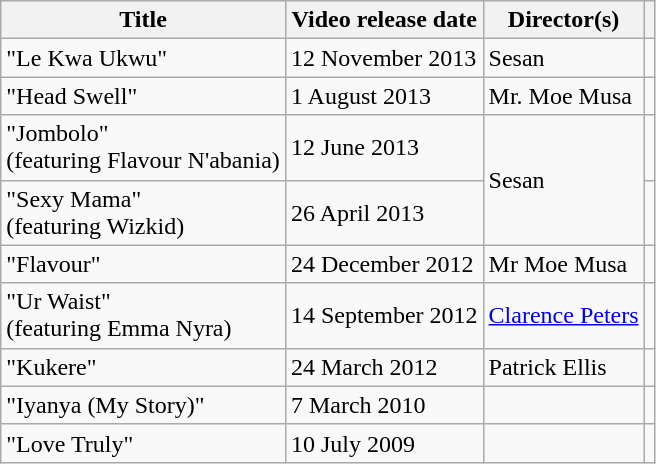<table class = "wikitable sortable">
<tr>
<th scope="col">Title</th>
<th scope="col">Video release date</th>
<th scope="col">Director(s)</th>
<th scope="col"></th>
</tr>
<tr>
<td>"Le Kwa Ukwu"</td>
<td>12 November 2013</td>
<td>Sesan</td>
<td></td>
</tr>
<tr>
<td>"Head Swell"</td>
<td>1 August 2013</td>
<td>Mr. Moe Musa</td>
<td rowspan="1"></td>
</tr>
<tr>
<td>"Jombolo" <br><span>(featuring Flavour N'abania)</span></td>
<td>12 June 2013</td>
<td rowspan="2">Sesan</td>
<td></td>
</tr>
<tr>
<td>"Sexy Mama" <br><span>(featuring Wizkid)</span></td>
<td>26 April 2013</td>
<td></td>
</tr>
<tr>
<td>"Flavour"</td>
<td>24 December 2012</td>
<td>Mr Moe Musa</td>
<td></td>
</tr>
<tr>
<td>"Ur Waist" <br><span>(featuring Emma Nyra)</span></td>
<td>14 September 2012</td>
<td><a href='#'>Clarence Peters</a></td>
<td></td>
</tr>
<tr>
<td>"Kukere"</td>
<td>24 March 2012</td>
<td>Patrick Ellis</td>
<td></td>
</tr>
<tr>
<td>"Iyanya (My Story)"</td>
<td>7 March 2010</td>
<td></td>
<td></td>
</tr>
<tr>
<td>"Love Truly"</td>
<td>10 July 2009</td>
<td></td>
<td></td>
</tr>
</table>
